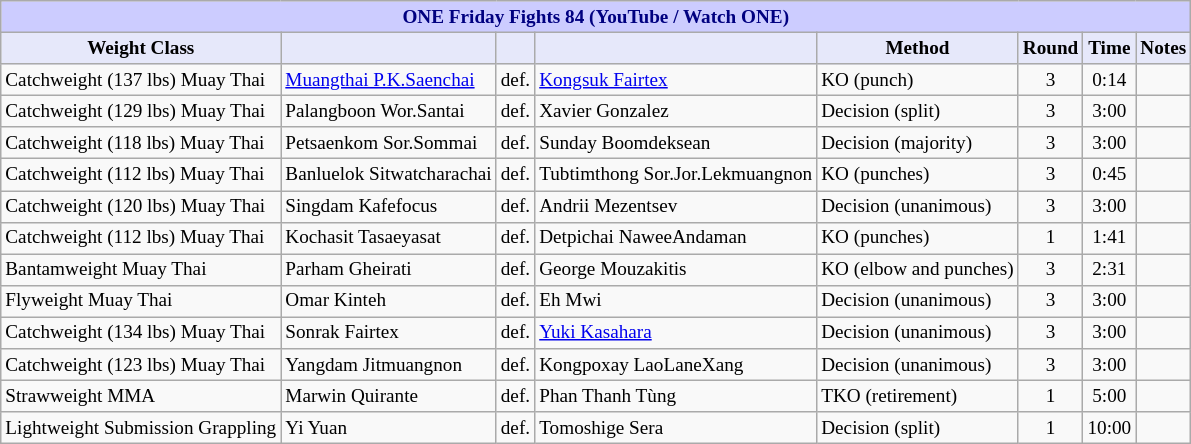<table class="wikitable" style="font-size: 80%;">
<tr>
<th colspan="8" style="background-color: #ccf; color: #000080; text-align: center;"><strong>ONE Friday Fights 84 (YouTube / Watch ONE)</strong></th>
</tr>
<tr>
<th colspan="1" style="background-color: #E6E8FA; color: #000000; text-align: center;">Weight Class</th>
<th colspan="1" style="background-color: #E6E8FA; color: #000000; text-align: center;"></th>
<th colspan="1" style="background-color: #E6E8FA; color: #000000; text-align: center;"></th>
<th colspan="1" style="background-color: #E6E8FA; color: #000000; text-align: center;"></th>
<th colspan="1" style="background-color: #E6E8FA; color: #000000; text-align: center;">Method</th>
<th colspan="1" style="background-color: #E6E8FA; color: #000000; text-align: center;">Round</th>
<th colspan="1" style="background-color: #E6E8FA; color: #000000; text-align: center;">Time</th>
<th colspan="1" style="background-color: #E6E8FA; color: #000000; text-align: center;">Notes</th>
</tr>
<tr>
<td>Catchweight (137 lbs) Muay Thai</td>
<td> <a href='#'>Muangthai P.K.Saenchai</a></td>
<td>def.</td>
<td> <a href='#'>Kongsuk Fairtex</a></td>
<td>KO (punch)</td>
<td align=center>3</td>
<td align=center>0:14</td>
<td></td>
</tr>
<tr>
<td>Catchweight (129 lbs) Muay Thai</td>
<td> Palangboon Wor.Santai</td>
<td>def.</td>
<td> Xavier Gonzalez</td>
<td>Decision (split)</td>
<td align=center>3</td>
<td align=center>3:00</td>
<td></td>
</tr>
<tr>
<td>Catchweight (118 lbs) Muay Thai</td>
<td> Petsaenkom Sor.Sommai</td>
<td>def.</td>
<td> Sunday Boomdeksean</td>
<td>Decision (majority)</td>
<td align=center>3</td>
<td align=center>3:00</td>
<td></td>
</tr>
<tr>
<td>Catchweight (112 lbs) Muay Thai</td>
<td> Banluelok Sitwatcharachai</td>
<td>def.</td>
<td> Tubtimthong Sor.Jor.Lekmuangnon</td>
<td>KO (punches)</td>
<td align=center>3</td>
<td align=center>0:45</td>
<td></td>
</tr>
<tr>
<td>Catchweight (120 lbs) Muay Thai</td>
<td> Singdam Kafefocus</td>
<td>def.</td>
<td> Andrii Mezentsev</td>
<td>Decision (unanimous)</td>
<td align=center>3</td>
<td align=center>3:00</td>
<td></td>
</tr>
<tr>
<td>Catchweight (112 lbs) Muay Thai</td>
<td> Kochasit Tasaeyasat</td>
<td>def.</td>
<td> Detpichai NaweeAndaman</td>
<td>KO (punches)</td>
<td align=center>1</td>
<td align=center>1:41</td>
<td></td>
</tr>
<tr>
<td>Bantamweight Muay Thai</td>
<td> Parham Gheirati</td>
<td>def.</td>
<td> George Mouzakitis</td>
<td>KO (elbow and punches)</td>
<td align=center>3</td>
<td align=center>2:31</td>
<td></td>
</tr>
<tr>
<td>Flyweight Muay Thai</td>
<td> Omar Kinteh</td>
<td>def.</td>
<td> Eh Mwi</td>
<td>Decision (unanimous)</td>
<td align=center>3</td>
<td align=center>3:00</td>
<td></td>
</tr>
<tr>
<td>Catchweight (134 lbs) Muay Thai</td>
<td> Sonrak Fairtex</td>
<td>def.</td>
<td> <a href='#'>Yuki Kasahara</a></td>
<td>Decision (unanimous)</td>
<td align=center>3</td>
<td align=center>3:00</td>
<td></td>
</tr>
<tr>
<td>Catchweight (123 lbs) Muay Thai</td>
<td> Yangdam Jitmuangnon</td>
<td>def.</td>
<td> Kongpoxay LaoLaneXang</td>
<td>Decision (unanimous)</td>
<td align=center>3</td>
<td align=center>3:00</td>
<td></td>
</tr>
<tr>
<td>Strawweight MMA</td>
<td> Marwin Quirante</td>
<td>def.</td>
<td> Phan Thanh Tùng</td>
<td>TKO (retirement)</td>
<td align=center>1</td>
<td align=center>5:00</td>
<td></td>
</tr>
<tr>
<td>Lightweight Submission Grappling</td>
<td> Yi Yuan</td>
<td>def.</td>
<td> Tomoshige Sera</td>
<td>Decision (split)</td>
<td align=center>1</td>
<td align=center>10:00</td>
<td></td>
</tr>
</table>
